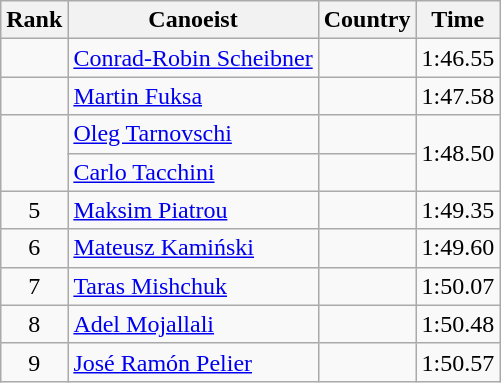<table class="wikitable" style="text-align:center">
<tr>
<th>Rank</th>
<th>Canoeist</th>
<th>Country</th>
<th>Time</th>
</tr>
<tr>
<td></td>
<td align="left"><a href='#'>Conrad-Robin Scheibner</a></td>
<td align="left"></td>
<td>1:46.55</td>
</tr>
<tr>
<td></td>
<td align="left"><a href='#'>Martin Fuksa</a></td>
<td align="left"></td>
<td>1:47.58</td>
</tr>
<tr>
<td rowspan=2></td>
<td align="left"><a href='#'>Oleg Tarnovschi</a></td>
<td align="left"></td>
<td rowspan=2>1:48.50</td>
</tr>
<tr>
<td align="left"><a href='#'>Carlo Tacchini</a></td>
<td align="left"></td>
</tr>
<tr>
<td>5</td>
<td align="left"><a href='#'>Maksim Piatrou</a></td>
<td align="left"></td>
<td>1:49.35</td>
</tr>
<tr>
<td>6</td>
<td align="left"><a href='#'>Mateusz Kamiński</a></td>
<td align="left"></td>
<td>1:49.60</td>
</tr>
<tr>
<td>7</td>
<td align="left"><a href='#'>Taras Mishchuk</a></td>
<td align="left"></td>
<td>1:50.07</td>
</tr>
<tr>
<td>8</td>
<td align="left"><a href='#'>Adel Mojallali</a></td>
<td align="left"></td>
<td>1:50.48</td>
</tr>
<tr>
<td>9</td>
<td align="left"><a href='#'>José Ramón Pelier</a></td>
<td align="left"></td>
<td>1:50.57</td>
</tr>
</table>
